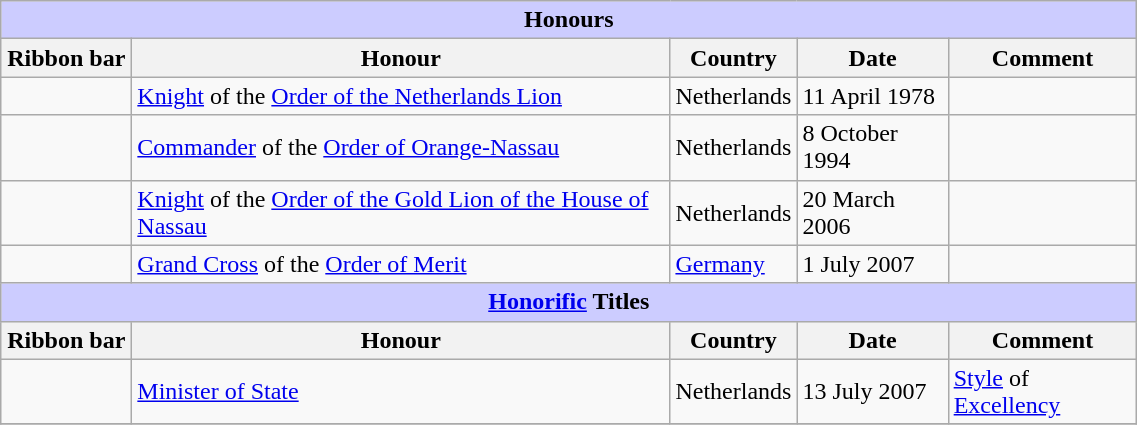<table class="wikitable" style="width:60%;">
<tr style="background:#ccf; text-align:center;">
<td colspan=5><strong>Honours</strong></td>
</tr>
<tr>
<th style="width:80px;">Ribbon bar</th>
<th>Honour</th>
<th>Country</th>
<th>Date</th>
<th>Comment</th>
</tr>
<tr>
<td></td>
<td><a href='#'>Knight</a> of the <a href='#'>Order of the Netherlands Lion</a></td>
<td>Netherlands</td>
<td>11 April 1978</td>
<td></td>
</tr>
<tr>
<td></td>
<td><a href='#'>Commander</a> of the <a href='#'>Order of Orange-Nassau</a></td>
<td>Netherlands</td>
<td>8 October 1994</td>
<td></td>
</tr>
<tr>
<td></td>
<td><a href='#'>Knight</a> of the <a href='#'>Order of the Gold Lion of the House of Nassau</a></td>
<td>Netherlands</td>
<td>20 March 2006</td>
<td></td>
</tr>
<tr>
<td></td>
<td><a href='#'>Grand Cross</a> of the <a href='#'>Order of Merit</a></td>
<td><a href='#'>Germany</a></td>
<td>1 July 2007</td>
<td></td>
</tr>
<tr style="background:#ccf; text-align:center;">
<td colspan=5><strong><a href='#'>Honorific</a> Titles</strong></td>
</tr>
<tr>
<th style="width:80px;">Ribbon bar</th>
<th>Honour</th>
<th>Country</th>
<th>Date</th>
<th>Comment</th>
</tr>
<tr>
<td></td>
<td><a href='#'>Minister of State</a></td>
<td>Netherlands</td>
<td>13 July 2007</td>
<td><a href='#'>Style</a> of <a href='#'>Excellency</a></td>
</tr>
<tr>
</tr>
</table>
